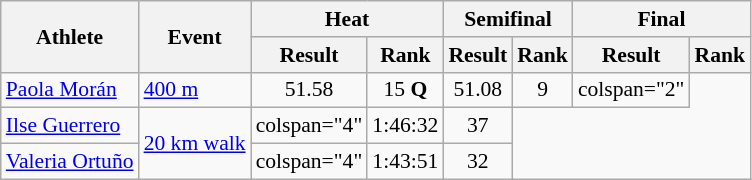<table class="wikitable" style="font-size:90%">
<tr>
<th rowspan="2">Athlete</th>
<th rowspan="2">Event</th>
<th colspan="2">Heat</th>
<th colspan="2">Semifinal</th>
<th colspan="2">Final</th>
</tr>
<tr>
<th>Result</th>
<th>Rank</th>
<th>Result</th>
<th>Rank</th>
<th>Result</th>
<th>Rank</th>
</tr>
<tr style=text-align:center>
<td style=text-align:left><a href='#'>Paola Morán</a></td>
<td style=text-align:left><a href='#'>400 m</a></td>
<td>51.58</td>
<td>15 <strong>Q</strong></td>
<td>51.08</td>
<td>9</td>
<td>colspan="2" </td>
</tr>
<tr style=text-align:center>
<td style=text-align:left><a href='#'>Ilse Guerrero</a></td>
<td style=text-align:left rowspan="2"><a href='#'>20 km walk</a></td>
<td>colspan="4" </td>
<td>1:46:32</td>
<td>37</td>
</tr>
<tr style=text-align:center>
<td style=text-align:left><a href='#'>Valeria Ortuño</a></td>
<td>colspan="4" </td>
<td>1:43:51</td>
<td>32</td>
</tr>
</table>
